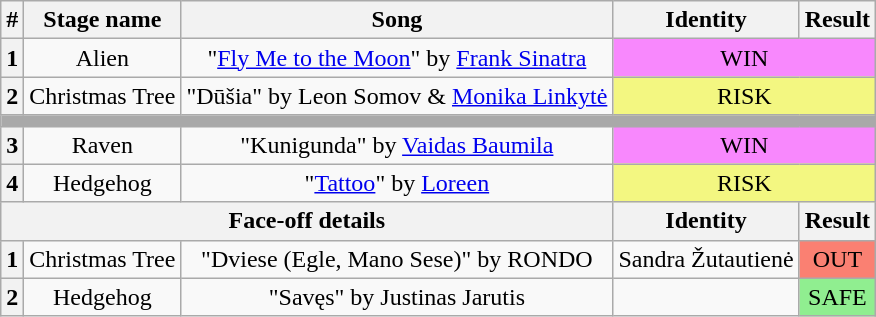<table class="wikitable plainrowheaders" style="text-align: center;">
<tr>
<th>#</th>
<th>Stage name</th>
<th>Song</th>
<th>Identity</th>
<th>Result</th>
</tr>
<tr>
<th>1</th>
<td>Alien</td>
<td>"<a href='#'>Fly Me to the Moon</a>" by <a href='#'>Frank Sinatra</a></td>
<td colspan="2" bgcolor=#F888FD>WIN</td>
</tr>
<tr>
<th>2</th>
<td>Christmas Tree</td>
<td>"Dūšia" by Leon Somov & <a href='#'>Monika Linkytė</a></td>
<td colspan="2" bgcolor="#F3F781">RISK</td>
</tr>
<tr>
<td colspan="5" style="background:darkgray"></td>
</tr>
<tr>
<th>3</th>
<td>Raven</td>
<td>"Kunigunda" by <a href='#'>Vaidas Baumila</a></td>
<td colspan="2" bgcolor=#F888FD>WIN</td>
</tr>
<tr>
<th>4</th>
<td>Hedgehog</td>
<td>"<a href='#'>Tattoo</a>" by <a href='#'>Loreen</a></td>
<td colspan="2" bgcolor="#F3F781">RISK</td>
</tr>
<tr>
<th colspan="3">Face-off details</th>
<th>Identity</th>
<th>Result</th>
</tr>
<tr>
<th>1</th>
<td>Christmas Tree</td>
<td>"Dviese (Egle, Mano Sese)" by RONDO</td>
<td>Sandra Žutautienė</td>
<td bgcolor="salmon">OUT</td>
</tr>
<tr>
<th>2</th>
<td>Hedgehog</td>
<td>"Savęs" by Justinas Jarutis</td>
<td></td>
<td bgcolor="lightgreen">SAFE</td>
</tr>
</table>
